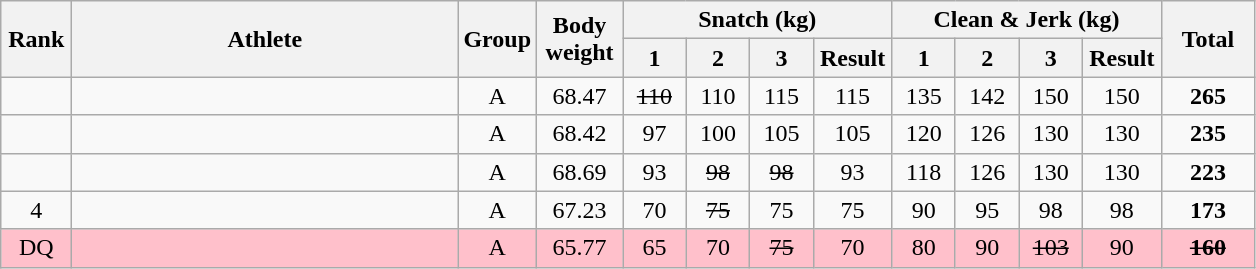<table class = "wikitable" style="text-align:center;">
<tr>
<th rowspan=2 width=40>Rank</th>
<th rowspan=2 width=250>Athlete</th>
<th rowspan=2 width=40>Group</th>
<th rowspan=2 width=50>Body weight</th>
<th colspan=4>Snatch (kg)</th>
<th colspan=4>Clean & Jerk (kg)</th>
<th rowspan=2 width=55>Total</th>
</tr>
<tr>
<th width=35>1</th>
<th width=35>2</th>
<th width=35>3</th>
<th width=45>Result</th>
<th width=35>1</th>
<th width=35>2</th>
<th width=35>3</th>
<th width=45>Result</th>
</tr>
<tr>
<td></td>
<td align=left></td>
<td>A</td>
<td>68.47</td>
<td><s>110</s></td>
<td>110</td>
<td>115</td>
<td>115</td>
<td>135</td>
<td>142</td>
<td>150</td>
<td>150</td>
<td><strong>265</strong></td>
</tr>
<tr>
<td></td>
<td align=left></td>
<td>A</td>
<td>68.42</td>
<td>97</td>
<td>100</td>
<td>105</td>
<td>105</td>
<td>120</td>
<td>126</td>
<td>130</td>
<td>130</td>
<td><strong>235</strong></td>
</tr>
<tr>
<td></td>
<td align=left></td>
<td>A</td>
<td>68.69</td>
<td>93</td>
<td><s>98</s></td>
<td><s>98</s></td>
<td>93</td>
<td>118</td>
<td>126</td>
<td>130</td>
<td>130</td>
<td><strong>223</strong></td>
</tr>
<tr>
<td>4</td>
<td align=left></td>
<td>A</td>
<td>67.23</td>
<td>70</td>
<td><s>75</s></td>
<td>75</td>
<td>75</td>
<td>90</td>
<td>95</td>
<td>98</td>
<td>98</td>
<td><strong>173</strong></td>
</tr>
<tr bgcolor=pink>
<td>DQ</td>
<td align=left></td>
<td>A</td>
<td>65.77</td>
<td>65</td>
<td>70</td>
<td><s>75</s></td>
<td>70</td>
<td>80</td>
<td>90</td>
<td><s>103</s></td>
<td>90</td>
<td><s><strong>160</strong></s></td>
</tr>
</table>
